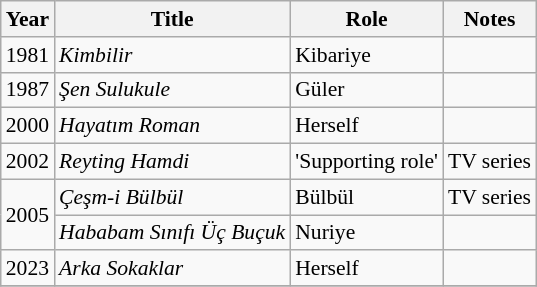<table class="wikitable" style="font-size: 90%;">
<tr>
<th>Year</th>
<th>Title</th>
<th>Role</th>
<th>Notes</th>
</tr>
<tr>
<td>1981</td>
<td><em>Kimbilir</em></td>
<td>Kibariye</td>
<td></td>
</tr>
<tr 1986 Hayat Merdiveni>
<td>1987</td>
<td><em>Şen Sulukule</em></td>
<td>Güler</td>
<td></td>
</tr>
<tr>
<td>2000</td>
<td><em>Hayatım Roman</em></td>
<td>Herself</td>
<td></td>
</tr>
<tr>
<td>2002</td>
<td><em>Reyting Hamdi</em></td>
<td>'Supporting role'</td>
<td>TV series</td>
</tr>
<tr>
<td rowspan="2">2005</td>
<td><em>Çeşm-i Bülbül</em></td>
<td>Bülbül</td>
<td>TV series</td>
</tr>
<tr>
<td><em>Hababam Sınıfı Üç Buçuk</em></td>
<td>Nuriye</td>
<td></td>
</tr>
<tr>
<td>2023</td>
<td><em>Arka Sokaklar</em></td>
<td>Herself</td>
<td></td>
</tr>
<tr>
</tr>
</table>
